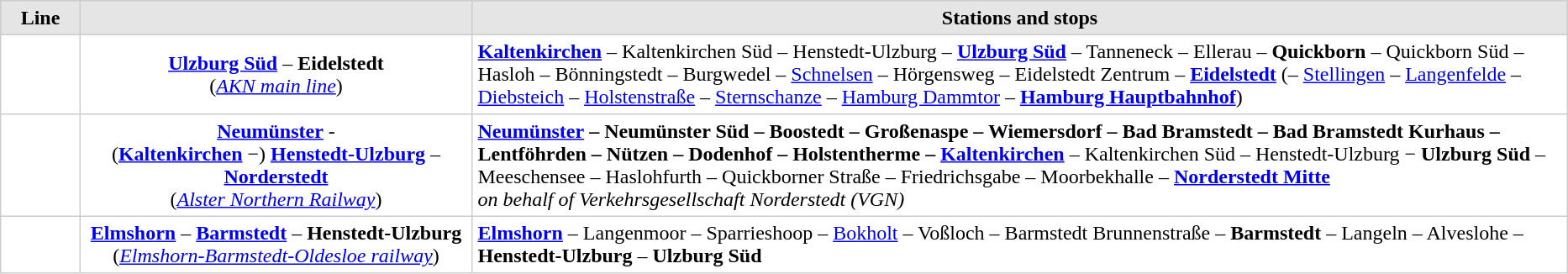<table cellpadding="4" cellspacing="1" cols="3" style="clear:both; margin-left:20px; background-color:#cccccc;">
<tr ---- bgcolor=#E5E5E5>
<th width= "5%">Line</th>
<th width="25%"></th>
<th width="70%">Stations and stops</th>
</tr>
<tr ---- bgcolor=#FFFFFF>
<th align="center"></th>
<td align="center"><strong><a href='#'>Ulzburg Süd</a></strong> – <strong>Eidelstedt</strong> <br>(<em><a href='#'>AKN main line</a></em>)</td>
<td><strong><a href='#'>Kaltenkirchen</a></strong> – Kaltenkirchen Süd – Henstedt-Ulzburg – <strong><a href='#'>Ulzburg Süd</a></strong> – Tanneneck – Ellerau – <strong>Quickborn</strong> – Quickborn Süd – Hasloh – Bönningstedt – Burgwedel – <a href='#'>Schnelsen</a> – Hörgensweg – Eidelstedt Zentrum  – <strong><a href='#'>Eidelstedt</a></strong> (– <a href='#'>Stellingen</a> – <a href='#'>Langenfelde</a> – <a href='#'>Diebsteich</a> – <a href='#'>Holstenstraße</a> – <a href='#'>Sternschanze</a> – <a href='#'>Hamburg Dammtor</a> – <strong><a href='#'>Hamburg Hauptbahnhof</a></strong>)</td>
</tr>
<tr ---- bgcolor=#FFFFFF>
<th align="center"></th>
<td align="center"><a href='#'><strong>Neumünster</strong></a> -<br>(<strong><a href='#'>Kaltenkirchen</a></strong> −) <strong><a href='#'>Henstedt-Ulzburg</a></strong> – <strong><a href='#'>Norderstedt</a></strong><br>(<em><a href='#'>Alster Northern Railway</a></em>)</td>
<td><a href='#'><strong>Neumünster</strong></a> <strong>– Neumünster Süd – Boostedt – Großenaspe – Wiemersdorf  – Bad Bramstedt – Bad Bramstedt Kurhaus – Lentföhrden – Nützen – Dodenhof – Holstentherme – <a href='#'>Kaltenkirchen</a></strong> – Kaltenkirchen Süd – Henstedt-Ulzburg − <strong>Ulzburg Süd</strong> – Meeschensee – Haslohfurth – Quickborner Straße – Friedrichsgabe – Moorbekhalle – <strong><a href='#'>Norderstedt Mitte</a></strong> <br><em>on behalf of Verkehrsgesellschaft Norderstedt (VGN)</em></td>
</tr>
<tr ---- bgcolor=#FFFFFF>
<th align="center"></th>
<td align="center"><strong><a href='#'>Elmshorn</a></strong> – <strong><a href='#'>Barmstedt</a></strong> – <strong>Henstedt-Ulzburg</strong><br>(<em><a href='#'>Elmshorn-Barmstedt-Oldesloe railway</a></em>)</td>
<td><strong><a href='#'>Elmshorn</a></strong> – Langenmoor – Sparrieshoop – <a href='#'>Bokholt</a> – Voßloch – Barmstedt Brunnenstraße – <strong>Barmstedt</strong> – Langeln – Alveslohe – <strong>Henstedt-Ulzburg</strong> – <strong>Ulzburg Süd</strong></td>
</tr>
</table>
